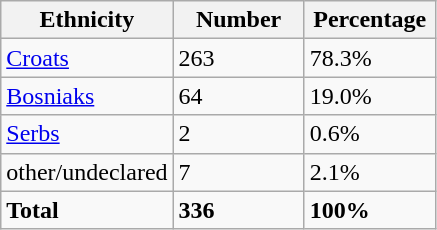<table class="wikitable">
<tr>
<th width="100px">Ethnicity</th>
<th width="80px">Number</th>
<th width="80px">Percentage</th>
</tr>
<tr>
<td><a href='#'>Croats</a></td>
<td>263</td>
<td>78.3%</td>
</tr>
<tr>
<td><a href='#'>Bosniaks</a></td>
<td>64</td>
<td>19.0%</td>
</tr>
<tr>
<td><a href='#'>Serbs</a></td>
<td>2</td>
<td>0.6%</td>
</tr>
<tr>
<td>other/undeclared</td>
<td>7</td>
<td>2.1%</td>
</tr>
<tr>
<td><strong>Total</strong></td>
<td><strong>336</strong></td>
<td><strong>100%</strong></td>
</tr>
</table>
